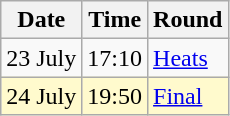<table class="wikitable">
<tr>
<th>Date</th>
<th>Time</th>
<th>Round</th>
</tr>
<tr>
<td>23 July</td>
<td>17:10</td>
<td><a href='#'>Heats</a></td>
</tr>
<tr style=background:lemonchiffon>
<td>24 July</td>
<td>19:50</td>
<td><a href='#'>Final</a></td>
</tr>
</table>
